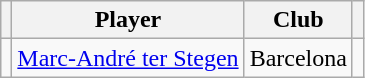<table class="wikitable" style="text-align:center">
<tr>
<th></th>
<th>Player</th>
<th>Club</th>
<th></th>
</tr>
<tr>
<td></td>
<td align=left> <a href='#'>Marc-André ter Stegen</a></td>
<td align=left>Barcelona</td>
<td rowspan="14"></td>
</tr>
</table>
